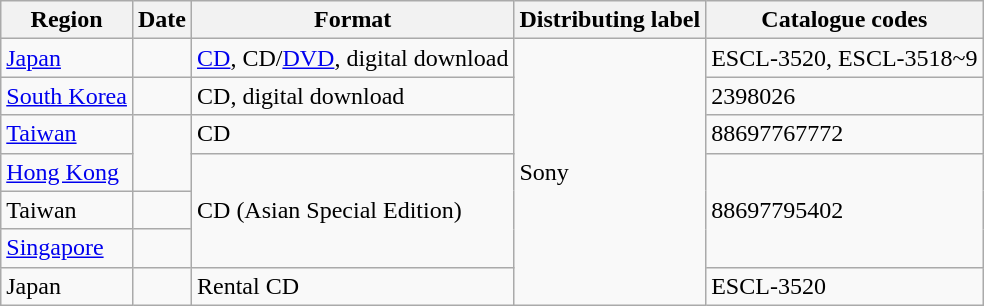<table class="wikitable">
<tr>
<th>Region</th>
<th>Date</th>
<th>Format</th>
<th>Distributing label</th>
<th>Catalogue codes</th>
</tr>
<tr>
<td><a href='#'>Japan</a></td>
<td></td>
<td><a href='#'>CD</a>, CD/<a href='#'>DVD</a>, digital download</td>
<td rowspan=7>Sony</td>
<td>ESCL-3520, ESCL-3518~9</td>
</tr>
<tr>
<td><a href='#'>South Korea</a></td>
<td></td>
<td>CD, digital download</td>
<td>2398026</td>
</tr>
<tr>
<td><a href='#'>Taiwan</a></td>
<td rowspan=2></td>
<td>CD</td>
<td>88697767772</td>
</tr>
<tr>
<td><a href='#'>Hong Kong</a></td>
<td rowspan=3>CD (Asian Special Edition)</td>
<td rowspan=3>88697795402</td>
</tr>
<tr>
<td>Taiwan</td>
<td></td>
</tr>
<tr>
<td><a href='#'>Singapore</a></td>
<td></td>
</tr>
<tr>
<td>Japan</td>
<td></td>
<td>Rental CD</td>
<td>ESCL-3520</td>
</tr>
</table>
